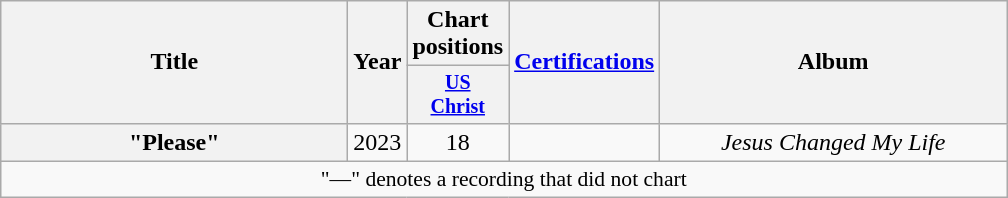<table class="wikitable plainrowheaders" style="text-align:center;">
<tr>
<th rowspan="2" scope="col" style="width:14em;">Title</th>
<th rowspan="2" scope="col">Year</th>
<th>Chart positions</th>
<th rowspan="2" scope="col"><a href='#'>Certifications</a></th>
<th rowspan="2" scope="col" style="width:14em;">Album</th>
</tr>
<tr style="font-size:smaller;">
<th scope="col" width="45"><a href='#'>US<br>Christ</a><br></th>
</tr>
<tr>
<th scope="row">"Please"</th>
<td>2023</td>
<td>18</td>
<td></td>
<td><em>Jesus Changed My Life</em></td>
</tr>
<tr>
<td colspan="5" style="font-size:90%">"—" denotes a recording that did not chart</td>
</tr>
</table>
